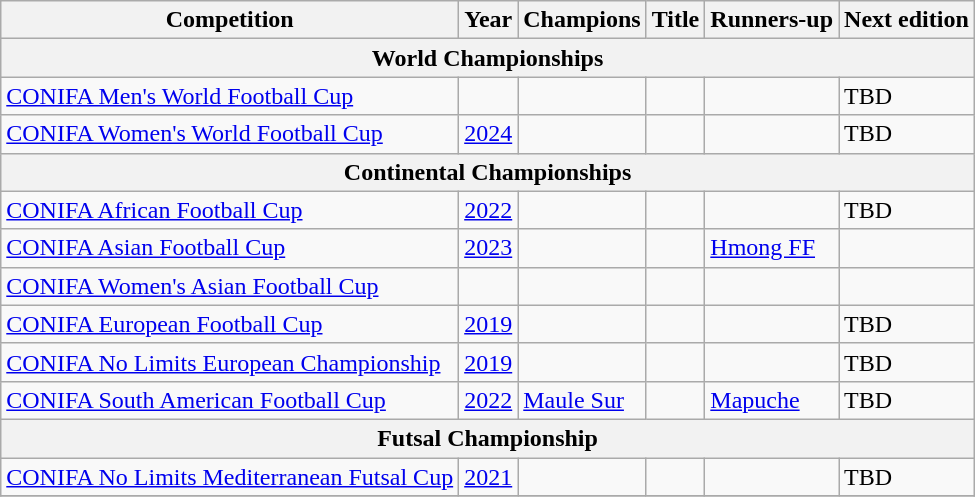<table class="wikitable sortable">
<tr>
<th>Competition</th>
<th>Year</th>
<th>Champions</th>
<th>Title</th>
<th>Runners-up</th>
<th>Next edition</th>
</tr>
<tr>
<th colspan="6">World Championships</th>
</tr>
<tr>
<td><a href='#'>CONIFA Men's World Football Cup</a></td>
<td></td>
<td></td>
<td></td>
<td></td>
<td>TBD</td>
</tr>
<tr>
<td><a href='#'>CONIFA Women's World Football Cup</a></td>
<td><a href='#'>2024</a></td>
<td></td>
<td></td>
<td></td>
<td>TBD</td>
</tr>
<tr>
<th colspan="6">Continental Championships</th>
</tr>
<tr>
<td><a href='#'>CONIFA African Football Cup</a></td>
<td><a href='#'>2022</a></td>
<td></td>
<td></td>
<td></td>
<td>TBD</td>
</tr>
<tr>
<td><a href='#'>CONIFA Asian Football Cup</a></td>
<td><a href='#'>2023</a></td>
<td></td>
<td></td>
<td> <a href='#'>Hmong FF</a></td>
<td></td>
</tr>
<tr>
<td><a href='#'>CONIFA Women's Asian Football Cup</a></td>
<td></td>
<td></td>
<td></td>
<td></td>
<td></td>
</tr>
<tr>
<td><a href='#'>CONIFA European Football Cup</a></td>
<td><a href='#'>2019</a></td>
<td></td>
<td></td>
<td></td>
<td>TBD</td>
</tr>
<tr>
<td><a href='#'>CONIFA No Limits European Championship</a></td>
<td><a href='#'>2019</a></td>
<td></td>
<td></td>
<td></td>
<td>TBD</td>
</tr>
<tr>
<td><a href='#'>CONIFA South American Football Cup</a></td>
<td><a href='#'>2022</a></td>
<td> <a href='#'>Maule Sur</a></td>
<td></td>
<td> <a href='#'>Mapuche</a></td>
<td>TBD</td>
</tr>
<tr>
<th colspan="6">Futsal Championship</th>
</tr>
<tr>
<td><a href='#'>CONIFA No Limits Mediterranean Futsal Cup</a></td>
<td><a href='#'>2021</a></td>
<td></td>
<td></td>
<td></td>
<td>TBD</td>
</tr>
<tr>
</tr>
</table>
